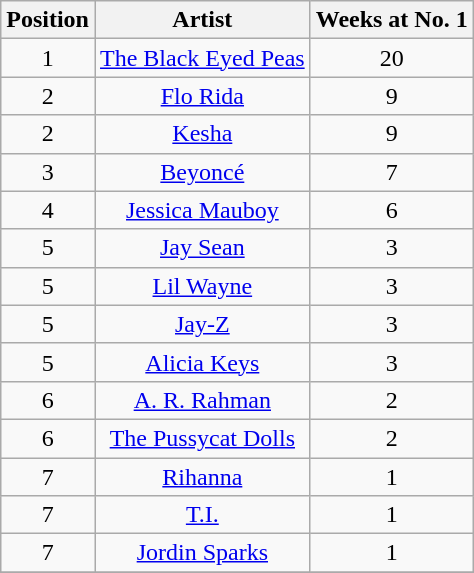<table class="wikitable">
<tr>
<th style="text-align: center;">Position</th>
<th style="text-align: center;">Artist</th>
<th style="text-align: center;">Weeks at No. 1</th>
</tr>
<tr>
<td style="text-align: center;">1</td>
<td style="text-align: center;"><a href='#'>The Black Eyed Peas</a></td>
<td style="text-align: center;">20</td>
</tr>
<tr>
<td style="text-align: center;">2</td>
<td style="text-align: center;"><a href='#'>Flo Rida</a></td>
<td style="text-align: center;">9</td>
</tr>
<tr>
<td style="text-align: center;">2</td>
<td style="text-align: center;"><a href='#'>Kesha</a></td>
<td style="text-align: center;">9</td>
</tr>
<tr>
<td style="text-align: center;">3</td>
<td style="text-align: center;"><a href='#'>Beyoncé</a></td>
<td style="text-align: center;">7</td>
</tr>
<tr>
<td style="text-align: center;">4</td>
<td style="text-align: center;"><a href='#'>Jessica Mauboy</a></td>
<td style="text-align: center;">6</td>
</tr>
<tr>
<td style="text-align: center;">5</td>
<td style="text-align: center;"><a href='#'>Jay Sean</a></td>
<td style="text-align: center;">3</td>
</tr>
<tr>
<td style="text-align: center;">5</td>
<td style="text-align: center;"><a href='#'>Lil Wayne</a></td>
<td style="text-align: center;">3</td>
</tr>
<tr>
<td style="text-align: center;">5</td>
<td style="text-align: center;"><a href='#'>Jay-Z</a></td>
<td style="text-align: center;">3</td>
</tr>
<tr>
<td style="text-align: center;">5</td>
<td style="text-align: center;"><a href='#'>Alicia Keys</a></td>
<td style="text-align: center;">3</td>
</tr>
<tr>
<td style="text-align: center;">6</td>
<td style="text-align: center;"><a href='#'>A. R. Rahman</a></td>
<td style="text-align: center;">2</td>
</tr>
<tr>
<td style="text-align: center;">6</td>
<td style="text-align: center;"><a href='#'>The Pussycat Dolls</a></td>
<td style="text-align: center;">2</td>
</tr>
<tr>
<td style="text-align: center;">7</td>
<td style="text-align: center;"><a href='#'>Rihanna</a></td>
<td style="text-align: center;">1</td>
</tr>
<tr>
<td style="text-align: center;">7</td>
<td style="text-align: center;"><a href='#'>T.I.</a></td>
<td style="text-align: center;">1</td>
</tr>
<tr>
<td style="text-align: center;">7</td>
<td style="text-align: center;"><a href='#'>Jordin Sparks</a></td>
<td style="text-align: center;">1</td>
</tr>
<tr>
</tr>
</table>
